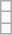<table class="wikitable">
<tr>
<td></td>
</tr>
<tr>
<td></td>
</tr>
<tr>
<td></td>
</tr>
</table>
